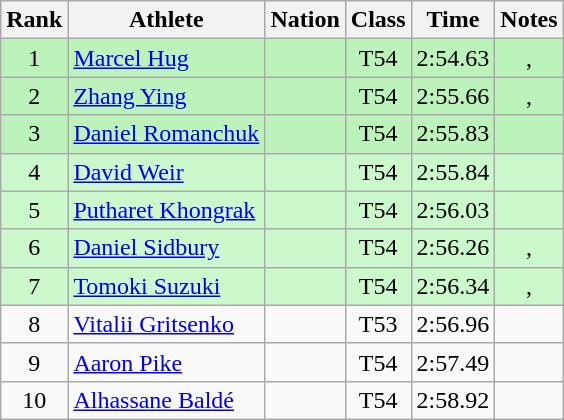<table class="wikitable sortable" style="text-align:center">
<tr>
<th>Rank</th>
<th>Athlete</th>
<th>Nation</th>
<th>Class</th>
<th>Time</th>
<th>Notes</th>
</tr>
<tr bgcolor=bbf3bb>
<td>1</td>
<td align=left><a href='#'>Marcel Hug</a></td>
<td align=left></td>
<td>T54</td>
<td>2:54.63</td>
<td>, </td>
</tr>
<tr bgcolor=bbf3bb>
<td>2</td>
<td align=left><a href='#'>Zhang Ying</a></td>
<td align=left></td>
<td>T54</td>
<td>2:55.66</td>
<td>, </td>
</tr>
<tr bgcolor=bbf3bb>
<td>3</td>
<td align=left><a href='#'>Daniel Romanchuk</a></td>
<td align=left></td>
<td>T54</td>
<td>2:55.83</td>
<td></td>
</tr>
<tr bgcolor=ccf9cc>
<td>4</td>
<td align=left><a href='#'>David Weir</a></td>
<td align=left></td>
<td>T54</td>
<td>2:55.84</td>
<td></td>
</tr>
<tr bgcolor=ccf9cc>
<td>5</td>
<td align=left><a href='#'>Putharet Khongrak</a></td>
<td align=left></td>
<td>T54</td>
<td>2:56.03</td>
<td></td>
</tr>
<tr bgcolor=ccf9cc>
<td>6</td>
<td align=left><a href='#'>Daniel Sidbury</a></td>
<td align=left></td>
<td>T54</td>
<td>2:56.26</td>
<td>, </td>
</tr>
<tr bgcolor=ccf9cc>
<td>7</td>
<td align=left><a href='#'>Tomoki Suzuki</a></td>
<td align=left></td>
<td>T54</td>
<td>2:56.34</td>
<td>, </td>
</tr>
<tr>
<td>8</td>
<td align=left><a href='#'>Vitalii Gritsenko</a></td>
<td align=left></td>
<td>T53</td>
<td>2:56.96</td>
<td></td>
</tr>
<tr>
<td>9</td>
<td align=left><a href='#'>Aaron Pike</a></td>
<td align=left></td>
<td>T54</td>
<td>2:57.49</td>
<td></td>
</tr>
<tr>
<td>10</td>
<td align=left><a href='#'>Alhassane Baldé</a></td>
<td align=left></td>
<td>T54</td>
<td>2:58.92</td>
<td></td>
</tr>
</table>
